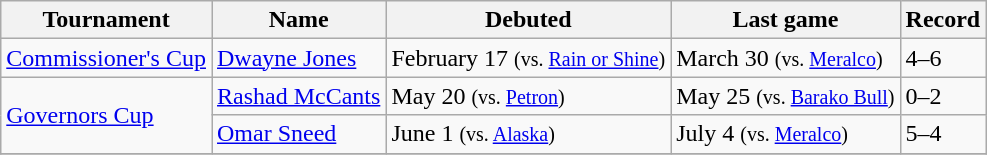<table class="wikitable">
<tr>
<th>Tournament</th>
<th>Name</th>
<th>Debuted</th>
<th>Last game</th>
<th>Record</th>
</tr>
<tr>
<td><a href='#'>Commissioner's Cup</a></td>
<td><a href='#'>Dwayne Jones</a></td>
<td>February 17 <small>(vs. <a href='#'>Rain or Shine</a>)</small></td>
<td>March 30 <small>(vs. <a href='#'>Meralco</a>)</small></td>
<td>4–6</td>
</tr>
<tr>
<td rowspan=2><a href='#'>Governors Cup</a></td>
<td><a href='#'>Rashad McCants</a></td>
<td>May 20 <small>(vs. <a href='#'>Petron</a>)</small></td>
<td>May 25 <small>(vs. <a href='#'>Barako Bull</a>)</small></td>
<td>0–2</td>
</tr>
<tr>
<td><a href='#'>Omar Sneed</a></td>
<td>June 1 <small>(vs. <a href='#'>Alaska</a>)</small></td>
<td>July 4 <small>(vs. <a href='#'>Meralco</a>)</small></td>
<td>5–4</td>
</tr>
<tr bgcolor=#FFE4C4>
</tr>
</table>
